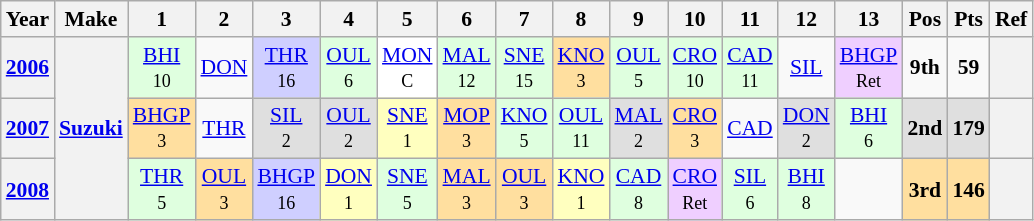<table class="wikitable" style="text-align:center; font-size:90%">
<tr>
<th>Year</th>
<th>Make</th>
<th>1</th>
<th>2</th>
<th>3</th>
<th>4</th>
<th>5</th>
<th>6</th>
<th>7</th>
<th>8</th>
<th>9</th>
<th>10</th>
<th>11</th>
<th>12</th>
<th>13</th>
<th>Pos</th>
<th>Pts</th>
<th>Ref</th>
</tr>
<tr>
<th align="left"><a href='#'>2006</a></th>
<th rowspan=3 align="left"><a href='#'>Suzuki</a></th>
<td style="background:#DFFFDF;"><a href='#'>BHI</a><br><small>10</small></td>
<td><a href='#'>DON</a></td>
<td style="background:#CFCFFF;"><a href='#'>THR</a><br><small>16</small></td>
<td style="background:#DFFFDF;"><a href='#'>OUL</a><br><small>6</small></td>
<td style="background:#FFFFFF;"><a href='#'>MON</a><br><small>C</small></td>
<td style="background:#DFFFDF;"><a href='#'>MAL</a><br><small>12</small></td>
<td style="background:#DFFFDF;"><a href='#'>SNE</a><br><small>15</small></td>
<td style="background:#FFDF9F;"><a href='#'>KNO</a><br><small>3</small></td>
<td style="background:#DFFFDF;"><a href='#'>OUL</a><br><small>5</small></td>
<td style="background:#DFFFDF;"><a href='#'>CRO</a><br><small>10</small></td>
<td style="background:#DFFFDF;"><a href='#'>CAD</a><br><small>11</small></td>
<td><a href='#'>SIL</a></td>
<td style="background:#EFCFFF;"><a href='#'>BHGP</a><br><small>Ret</small></td>
<td><strong>9th</strong></td>
<td><strong>59</strong></td>
<th></th>
</tr>
<tr>
<th align="left"><a href='#'>2007</a></th>
<td style="background:#FFDF9F;"><a href='#'>BHGP</a><br><small>3</small></td>
<td><a href='#'>THR</a></td>
<td style="background:#DFDFDF;"><a href='#'>SIL</a><br><small>2</small></td>
<td style="background:#DFDFDF;"><a href='#'>OUL</a><br><small>2</small></td>
<td style="background:#FFFFBF;"><a href='#'>SNE</a><br><small>1</small></td>
<td style="background:#FFDF9F;"><a href='#'>MOP</a><br><small>3</small></td>
<td style="background:#DFFFDF;"><a href='#'>KNO</a><br><small>5</small></td>
<td style="background:#DFFFDF;"><a href='#'>OUL</a><br><small>11</small></td>
<td style="background:#DFDFDF;"><a href='#'>MAL</a><br><small>2</small></td>
<td style="background:#FFDF9F;"><a href='#'>CRO</a><br><small>3</small></td>
<td><a href='#'>CAD</a><br><small></small></td>
<td style="background:#DFDFDF;"><a href='#'>DON</a><br><small>2</small></td>
<td style="background:#DFFFDF;"><a href='#'>BHI</a><br><small>6</small></td>
<td style="background:#DFDFDF;"><strong>2nd</strong></td>
<td style="background:#DFDFDF;"><strong>179</strong></td>
<th></th>
</tr>
<tr>
<th align="left"><a href='#'>2008</a></th>
<td style="background:#DFFFDF;"><a href='#'>THR</a><br><small>5</small></td>
<td style="background:#FFDF9F;"><a href='#'>OUL</a><br><small>3</small></td>
<td style="background:#CFCFFF;"><a href='#'>BHGP</a><br><small>16</small></td>
<td style="background:#FFFFBF;"><a href='#'>DON</a><br><small>1</small></td>
<td style="background:#DFFFDF;"><a href='#'>SNE</a><br><small>5</small></td>
<td style="background:#FFDF9F;"><a href='#'>MAL</a><br><small>3</small></td>
<td style="background:#FFDF9F;"><a href='#'>OUL</a><br><small>3</small></td>
<td style="background:#FFFFBF;"><a href='#'>KNO</a><br><small>1</small></td>
<td style="background:#DFFFDF;"><a href='#'>CAD</a><br><small>8</small></td>
<td style="background:#EFCFFF;"><a href='#'>CRO</a><br><small>Ret</small></td>
<td style="background:#DFFFDF;"><a href='#'>SIL</a><br><small>6</small></td>
<td style="background:#DFFFDF;"><a href='#'>BHI</a><br><small>8</small></td>
<td></td>
<td style="background:#FFDF9F;"><strong>3rd</strong></td>
<td style="background:#FFDF9F;"><strong>146</strong></td>
<th></th>
</tr>
</table>
